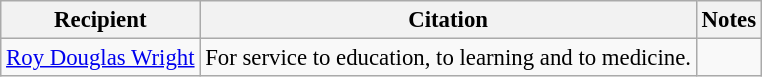<table class="wikitable" style="font-size:95%;">
<tr>
<th>Recipient</th>
<th>Citation</th>
<th>Notes</th>
</tr>
<tr>
<td> <a href='#'>Roy Douglas Wright</a></td>
<td>For service to education, to learning and to medicine.</td>
<td></td>
</tr>
</table>
